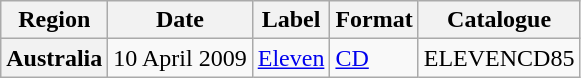<table class="wikitable plainrowheaders">
<tr>
<th>Region</th>
<th>Date</th>
<th>Label</th>
<th>Format</th>
<th>Catalogue</th>
</tr>
<tr>
<th scope="row">Australia</th>
<td>10 April 2009</td>
<td><a href='#'>Eleven</a></td>
<td><a href='#'>CD</a></td>
<td>ELEVENCD85</td>
</tr>
</table>
